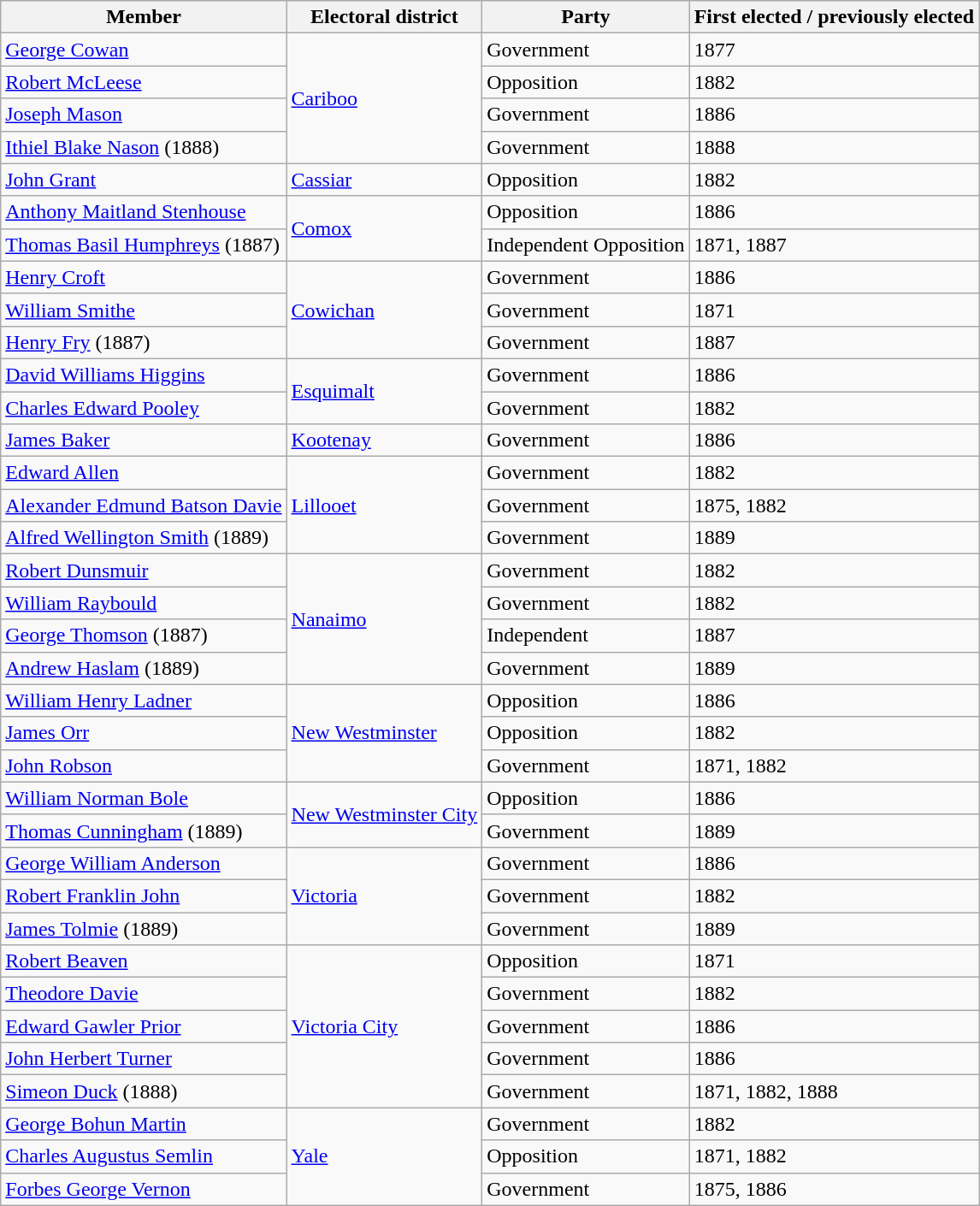<table class="wikitable sortable">
<tr>
<th>Member</th>
<th>Electoral district</th>
<th>Party</th>
<th>First elected / previously elected</th>
</tr>
<tr>
<td><a href='#'>George Cowan</a></td>
<td rowspan=4><a href='#'>Cariboo</a></td>
<td>Government</td>
<td>1877</td>
</tr>
<tr>
<td><a href='#'>Robert McLeese</a></td>
<td>Opposition</td>
<td>1882</td>
</tr>
<tr>
<td><a href='#'>Joseph Mason</a></td>
<td>Government</td>
<td>1886</td>
</tr>
<tr>
<td><a href='#'>Ithiel Blake Nason</a> (1888)</td>
<td>Government</td>
<td>1888</td>
</tr>
<tr>
<td><a href='#'>John Grant</a></td>
<td><a href='#'>Cassiar</a></td>
<td>Opposition</td>
<td>1882</td>
</tr>
<tr>
<td><a href='#'>Anthony Maitland Stenhouse</a></td>
<td rowspan=2><a href='#'>Comox</a></td>
<td>Opposition</td>
<td>1886</td>
</tr>
<tr>
<td><a href='#'>Thomas Basil Humphreys</a> (1887)</td>
<td>Independent Opposition</td>
<td>1871, 1887</td>
</tr>
<tr>
<td><a href='#'>Henry Croft</a></td>
<td rowspan=3><a href='#'>Cowichan</a></td>
<td>Government</td>
<td>1886</td>
</tr>
<tr>
<td><a href='#'>William Smithe</a></td>
<td>Government</td>
<td>1871</td>
</tr>
<tr>
<td><a href='#'>Henry Fry</a> (1887)</td>
<td>Government</td>
<td>1887</td>
</tr>
<tr>
<td><a href='#'>David Williams Higgins</a></td>
<td rowspan=2><a href='#'>Esquimalt</a></td>
<td>Government</td>
<td>1886</td>
</tr>
<tr>
<td><a href='#'>Charles Edward Pooley</a></td>
<td>Government</td>
<td>1882</td>
</tr>
<tr>
<td><a href='#'>James Baker</a></td>
<td><a href='#'>Kootenay</a></td>
<td>Government</td>
<td>1886</td>
</tr>
<tr>
<td><a href='#'>Edward Allen</a></td>
<td rowspan=3><a href='#'>Lillooet</a></td>
<td>Government</td>
<td>1882</td>
</tr>
<tr>
<td><a href='#'>Alexander Edmund Batson Davie</a></td>
<td>Government</td>
<td>1875, 1882</td>
</tr>
<tr>
<td><a href='#'>Alfred Wellington Smith</a> (1889)</td>
<td>Government</td>
<td>1889</td>
</tr>
<tr>
<td><a href='#'>Robert Dunsmuir</a></td>
<td rowspan=4><a href='#'>Nanaimo</a></td>
<td>Government</td>
<td>1882</td>
</tr>
<tr>
<td><a href='#'>William Raybould</a></td>
<td>Government</td>
<td>1882</td>
</tr>
<tr>
<td><a href='#'>George Thomson</a> (1887)</td>
<td>Independent</td>
<td>1887</td>
</tr>
<tr>
<td><a href='#'>Andrew Haslam</a> (1889)</td>
<td>Government</td>
<td>1889</td>
</tr>
<tr>
<td><a href='#'>William Henry Ladner</a></td>
<td rowspan=3><a href='#'>New Westminster</a></td>
<td>Opposition</td>
<td>1886</td>
</tr>
<tr>
<td><a href='#'>James Orr</a></td>
<td>Opposition</td>
<td>1882</td>
</tr>
<tr>
<td><a href='#'>John Robson</a></td>
<td>Government</td>
<td>1871, 1882</td>
</tr>
<tr>
<td><a href='#'>William Norman Bole</a></td>
<td rowspan=2><a href='#'>New Westminster City</a></td>
<td>Opposition</td>
<td>1886</td>
</tr>
<tr>
<td><a href='#'>Thomas Cunningham</a> (1889)</td>
<td>Government</td>
<td>1889</td>
</tr>
<tr>
<td><a href='#'>George William Anderson</a></td>
<td rowspan=3><a href='#'>Victoria</a></td>
<td>Government</td>
<td>1886</td>
</tr>
<tr>
<td><a href='#'>Robert Franklin John</a></td>
<td>Government</td>
<td>1882</td>
</tr>
<tr>
<td><a href='#'>James Tolmie</a> (1889)</td>
<td>Government</td>
<td>1889</td>
</tr>
<tr>
<td><a href='#'>Robert Beaven</a></td>
<td rowspan=5><a href='#'>Victoria City</a></td>
<td>Opposition</td>
<td>1871</td>
</tr>
<tr>
<td><a href='#'>Theodore Davie</a></td>
<td>Government</td>
<td>1882</td>
</tr>
<tr>
<td><a href='#'>Edward Gawler Prior</a></td>
<td>Government</td>
<td>1886</td>
</tr>
<tr>
<td><a href='#'>John Herbert Turner</a></td>
<td>Government</td>
<td>1886</td>
</tr>
<tr>
<td><a href='#'>Simeon Duck</a> (1888)</td>
<td>Government</td>
<td>1871, 1882, 1888</td>
</tr>
<tr>
<td><a href='#'>George Bohun Martin</a></td>
<td rowspan=3><a href='#'>Yale</a></td>
<td>Government</td>
<td>1882</td>
</tr>
<tr>
<td><a href='#'>Charles Augustus Semlin</a></td>
<td>Opposition</td>
<td>1871, 1882</td>
</tr>
<tr>
<td><a href='#'>Forbes George Vernon</a></td>
<td>Government</td>
<td>1875, 1886</td>
</tr>
</table>
